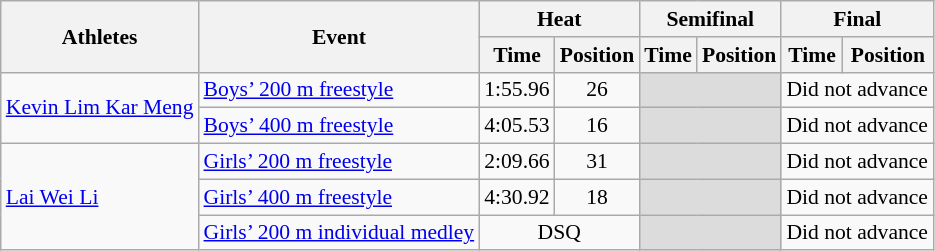<table class="wikitable" border="1" style="font-size:90%">
<tr>
<th rowspan=2>Athletes</th>
<th rowspan=2>Event</th>
<th colspan=2>Heat</th>
<th colspan=2>Semifinal</th>
<th colspan=2>Final</th>
</tr>
<tr>
<th>Time</th>
<th>Position</th>
<th>Time</th>
<th>Position</th>
<th>Time</th>
<th>Position</th>
</tr>
<tr>
<td rowspan=2><a href='#'>Kevin Lim Kar Meng</a></td>
<td><a href='#'>Boys’ 200 m freestyle</a></td>
<td align=center>1:55.96</td>
<td align=center>26</td>
<td colspan=2 bgcolor=#DCDCDC></td>
<td colspan="2" align=center>Did not advance</td>
</tr>
<tr>
<td><a href='#'>Boys’ 400 m freestyle</a></td>
<td align=center>4:05.53</td>
<td align=center>16</td>
<td colspan=2 bgcolor=#DCDCDC></td>
<td colspan="2" align=center>Did not advance</td>
</tr>
<tr>
<td rowspan=3><a href='#'>Lai Wei Li</a></td>
<td><a href='#'>Girls’ 200 m freestyle</a></td>
<td align=center>2:09.66</td>
<td align=center>31</td>
<td colspan=2 bgcolor=#DCDCDC></td>
<td colspan="2" align=center>Did not advance</td>
</tr>
<tr>
<td><a href='#'>Girls’ 400 m freestyle</a></td>
<td align=center>4:30.92</td>
<td align=center>18</td>
<td colspan=2 bgcolor=#DCDCDC></td>
<td colspan="2" align=center>Did not advance</td>
</tr>
<tr>
<td><a href='#'>Girls’ 200 m individual medley</a></td>
<td colspan="2" align=center>DSQ</td>
<td colspan=2 bgcolor=#DCDCDC></td>
<td colspan="2" align=center>Did not advance</td>
</tr>
</table>
